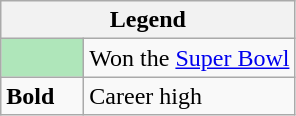<table class="wikitable">
<tr>
<th colspan="2">Legend</th>
</tr>
<tr>
<td style="background:#afe6ba; width:3em;"></td>
<td>Won the <a href='#'>Super Bowl</a></td>
</tr>
<tr>
<td><strong>Bold</strong></td>
<td>Career high</td>
</tr>
</table>
